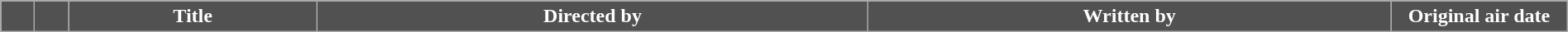<table class="wikitable plainrowheaders" style="width:100%; background:#fff;">
<tr style="color:#FFFFFF">
<th style="background:#515151; width:20px"></th>
<th style="background:#515151; width:20px"></th>
<th style="background:#515151">Title</th>
<th style="background:#515151">Directed by</th>
<th style="background:#515151">Written by</th>
<th style="background:#515151; width:135px">Original air date<br>






























</th>
</tr>
</table>
